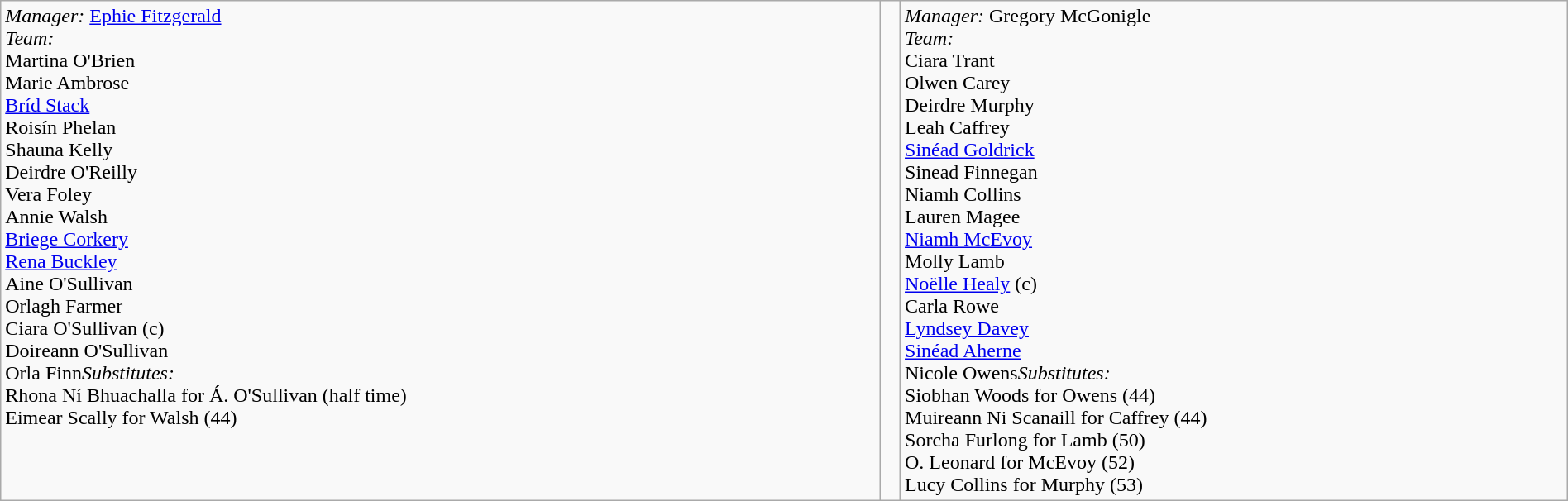<table border=0 class="wikitable" width=100%>
<tr>
<td valign=top><em>Manager:</em> <a href='#'>Ephie Fitzgerald</a><br><em>Team:</em><br> Martina O'Brien<br> Marie Ambrose<br> <a href='#'>Bríd Stack</a> <br> Roisín Phelan<br> Shauna Kelly<br> Deirdre O'Reilly<br> Vera Foley<br> Annie Walsh<br> <a href='#'>Briege Corkery</a><br> <a href='#'>Rena Buckley</a><br> Aine O'Sullivan<br> Orlagh Farmer<br> Ciara O'Sullivan (c)<br> Doireann O'Sullivan<br> Orla Finn<em>Substitutes:</em><br>Rhona Ní Bhuachalla for Á. O'Sullivan (half time)<br>Eimear Scally for Walsh (44)</td>
<td valign=middle align=center><br></td>
<td valign=top><em>Manager:</em> Gregory McGonigle<br><em>Team:</em><br> Ciara Trant<br> Olwen Carey<br> Deirdre Murphy<br> Leah Caffrey<br> <a href='#'>Sinéad Goldrick</a><br> Sinead Finnegan <br> Niamh Collins<br> Lauren Magee<br> <a href='#'>Niamh McEvoy</a><br> Molly Lamb<br> <a href='#'>Noëlle Healy</a> (c)<br> Carla Rowe <br> <a href='#'>Lyndsey Davey</a><br> <a href='#'>Sinéad Aherne</a><br> Nicole Owens<em>Substitutes:</em><br>Siobhan Woods for Owens (44)<br>Muireann Ni Scanaill for Caffrey (44)<br>Sorcha Furlong for Lamb (50)<br>O. Leonard for McEvoy (52)<br>Lucy Collins for Murphy (53)</td>
</tr>
</table>
